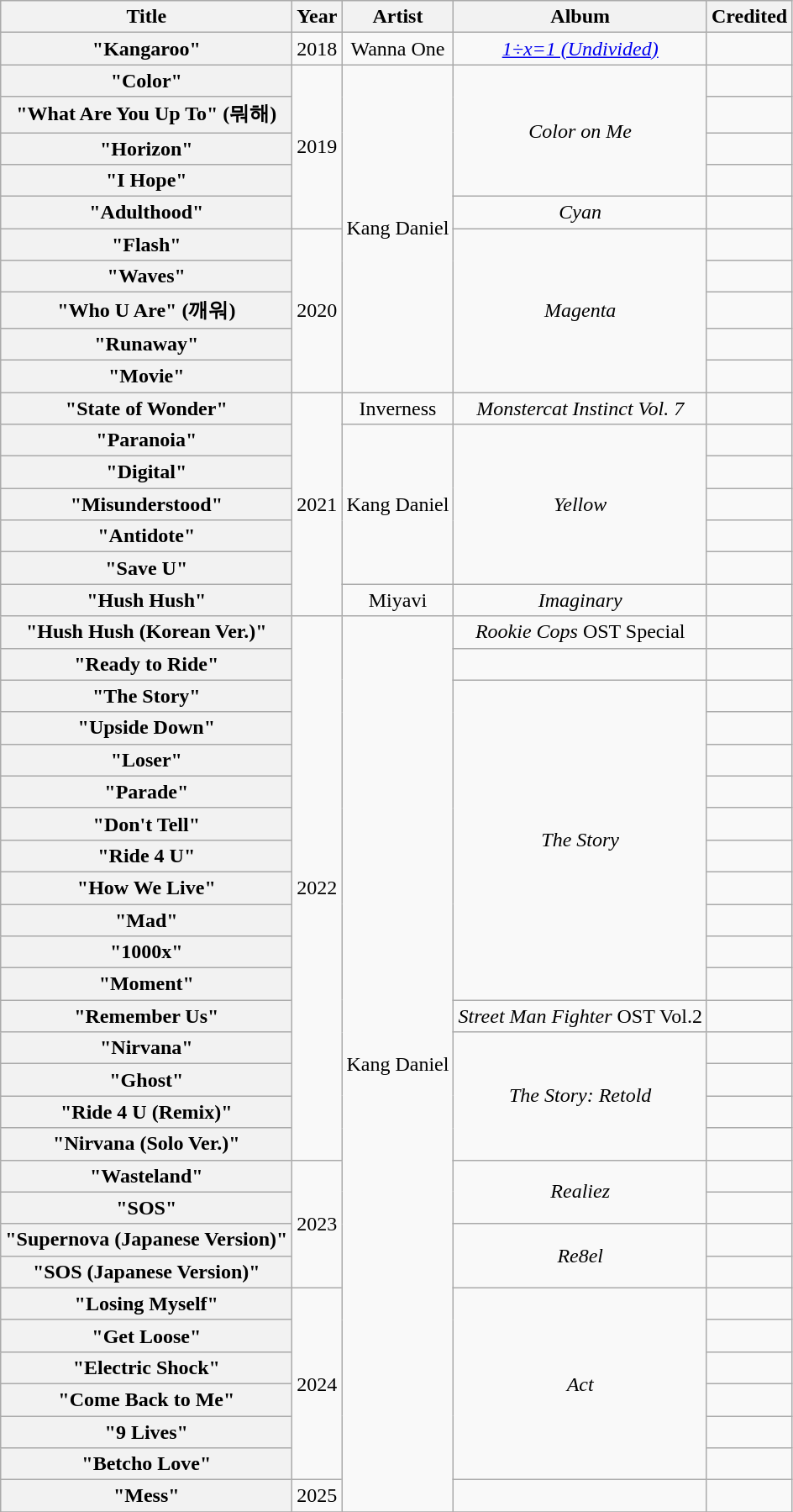<table class="wikitable plainrowheaders" style="text-align:center;">
<tr>
<th scope="col">Title</th>
<th scope="col">Year</th>
<th scope="col">Artist</th>
<th scope="col">Album</th>
<th scope="col">Credited</th>
</tr>
<tr>
<th scope="row">"Kangaroo"</th>
<td>2018</td>
<td>Wanna One</td>
<td><em><a href='#'>1÷x=1 (Undivided)</a></em></td>
<td></td>
</tr>
<tr>
<th scope="row">"Color"</th>
<td rowspan="5">2019</td>
<td rowspan="10">Kang Daniel</td>
<td rowspan="4"><em>Color on Me</em></td>
<td></td>
</tr>
<tr>
<th scope="row">"What Are You Up To" (뭐해)</th>
<td></td>
</tr>
<tr>
<th scope="row">"Horizon"</th>
<td></td>
</tr>
<tr>
<th scope="row">"I Hope"</th>
<td></td>
</tr>
<tr>
<th scope="row">"Adulthood"</th>
<td><em>Cyan</em></td>
<td></td>
</tr>
<tr>
<th scope="row">"Flash"</th>
<td rowspan="5">2020</td>
<td rowspan="5"><em>Magenta</em></td>
<td></td>
</tr>
<tr>
<th scope="row">"Waves"<br></th>
<td></td>
</tr>
<tr>
<th scope="row">"Who U Are" (깨워)</th>
<td></td>
</tr>
<tr>
<th scope="row">"Runaway"<br></th>
<td></td>
</tr>
<tr>
<th scope="row">"Movie"<br></th>
<td></td>
</tr>
<tr>
<th scope="row">"State of Wonder"<br></th>
<td rowspan="7">2021</td>
<td>Inverness</td>
<td><em>Monstercat Instinct Vol. 7</em></td>
<td></td>
</tr>
<tr>
<th scope="row">"Paranoia"</th>
<td rowspan="5">Kang Daniel</td>
<td rowspan="5"><em>Yellow</em></td>
<td></td>
</tr>
<tr>
<th scope="row">"Digital"</th>
<td></td>
</tr>
<tr>
<th scope="row">"Misunderstood"<br></th>
<td></td>
</tr>
<tr>
<th scope="row">"Antidote"</th>
<td></td>
</tr>
<tr>
<th scope="row">"Save U"<br></th>
<td></td>
</tr>
<tr>
<th scope="row">"Hush Hush"<br></th>
<td>Miyavi</td>
<td><em>Imaginary</em></td>
<td></td>
</tr>
<tr>
<th scope="row">"Hush Hush (Korean Ver.)"<br></th>
<td rowspan="17">2022</td>
<td rowspan="28">Kang Daniel</td>
<td><em>Rookie Cops</em> OST Special</td>
<td></td>
</tr>
<tr>
<th scope="row">"Ready to Ride"</th>
<td></td>
<td></td>
</tr>
<tr>
<th scope="row">"The Story"</th>
<td rowspan="10"><em>The Story</em></td>
<td></td>
</tr>
<tr>
<th scope="row">"Upside Down"</th>
<td></td>
</tr>
<tr>
<th scope="row">"Loser"<br></th>
<td></td>
</tr>
<tr>
<th scope="row">"Parade"</th>
<td></td>
</tr>
<tr>
<th scope="row">"Don't Tell"<br></th>
<td></td>
</tr>
<tr>
<th scope="row">"Ride 4 U"</th>
<td></td>
</tr>
<tr>
<th scope="row">"How We Live"<br></th>
<td></td>
</tr>
<tr>
<th scope="row">"Mad"<br></th>
<td></td>
</tr>
<tr>
<th scope="row">"1000x"</th>
<td></td>
</tr>
<tr>
<th scope="row">"Moment"</th>
<td></td>
</tr>
<tr>
<th scope="row">"Remember Us"</th>
<td><em>Street Man Fighter</em> OST Vol.2</td>
<td></td>
</tr>
<tr>
<th scope="row">"Nirvana"<br></th>
<td rowspan="4"><em>The Story: Retold</em></td>
<td></td>
</tr>
<tr>
<th scope="row">"Ghost"</th>
<td></td>
</tr>
<tr>
<th scope="row">"Ride 4 U (Remix)"</th>
<td></td>
</tr>
<tr>
<th scope="row">"Nirvana (Solo Ver.)"</th>
<td></td>
</tr>
<tr>
<th scope="row">"Wasteland"</th>
<td rowspan="4">2023</td>
<td rowspan="2"><em>Realiez</em></td>
<td></td>
</tr>
<tr>
<th scope="row">"SOS"</th>
<td></td>
</tr>
<tr>
<th scope="row">"Supernova (Japanese Version)"</th>
<td rowspan="2"><em>Re8el</em></td>
<td></td>
</tr>
<tr>
<th scope="row">"SOS (Japanese Version)"</th>
<td></td>
</tr>
<tr>
<th scope="row">"Losing Myself"</th>
<td rowspan="6">2024</td>
<td rowspan="6"><em>Act</em></td>
<td></td>
</tr>
<tr>
<th scope="row">"Get Loose"</th>
<td></td>
</tr>
<tr>
<th scope="row">"Electric Shock"</th>
<td></td>
</tr>
<tr>
<th scope="row">"Come Back to Me" <br></th>
<td></td>
</tr>
<tr>
<th scope="row">"9 Lives"</th>
<td></td>
</tr>
<tr>
<th scope="row">"Betcho Love"</th>
<td></td>
</tr>
<tr>
<th scope="row">"Mess"</th>
<td>2025</td>
<td></td>
<td></td>
</tr>
<tr>
</tr>
</table>
